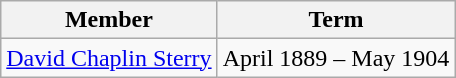<table class="wikitable">
<tr>
<th>Member</th>
<th>Term</th>
</tr>
<tr>
<td><a href='#'>David Chaplin Sterry</a></td>
<td>April 1889 – May 1904</td>
</tr>
</table>
